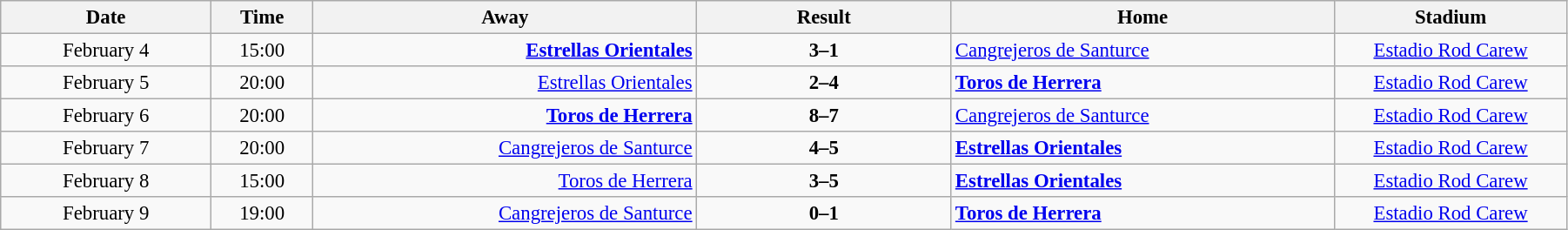<table class="wikitable" style="font-size:95%; text-align: center; width: 95%;">
<tr>
<th width="90">Date</th>
<th width="40">Time</th>
<th width="170">Away</th>
<th width="110">Result</th>
<th width="170">Home</th>
<th width="100">Stadium</th>
</tr>
<tr align=center>
<td>February 4</td>
<td>15:00</td>
<td align=right><strong><a href='#'>Estrellas Orientales</a></strong> </td>
<td><strong>3–1</strong></td>
<td align=left> <a href='#'>Cangrejeros de Santurce</a></td>
<td><a href='#'>Estadio Rod Carew</a></td>
</tr>
<tr align=center>
<td>February 5</td>
<td>20:00</td>
<td align=right><a href='#'>Estrellas Orientales</a> </td>
<td><strong>2–4</strong></td>
<td align=left> <strong><a href='#'>Toros de Herrera</a></strong></td>
<td><a href='#'>Estadio Rod Carew</a></td>
</tr>
<tr align=center>
<td>February 6</td>
<td>20:00</td>
<td align=right><strong><a href='#'>Toros de Herrera</a></strong> </td>
<td><strong>8–7</strong></td>
<td align=left> <a href='#'>Cangrejeros de Santurce</a></td>
<td><a href='#'>Estadio Rod Carew</a></td>
</tr>
<tr align=center>
<td>February 7</td>
<td>20:00</td>
<td align=right><a href='#'>Cangrejeros de Santurce</a> </td>
<td><strong>4–5</strong></td>
<td align=left> <strong><a href='#'>Estrellas Orientales</a></strong></td>
<td><a href='#'>Estadio Rod Carew</a></td>
</tr>
<tr align=center>
<td>February 8</td>
<td>15:00</td>
<td align=right><a href='#'>Toros de Herrera</a> </td>
<td><strong>3–5</strong></td>
<td align=left> <strong><a href='#'>Estrellas Orientales</a></strong></td>
<td><a href='#'>Estadio Rod Carew</a></td>
</tr>
<tr align=center>
<td>February 9</td>
<td>19:00</td>
<td align=right><a href='#'>Cangrejeros de Santurce</a> </td>
<td><strong>0–1</strong></td>
<td align=left> <strong><a href='#'>Toros de Herrera</a></strong></td>
<td><a href='#'>Estadio Rod Carew</a></td>
</tr>
</table>
